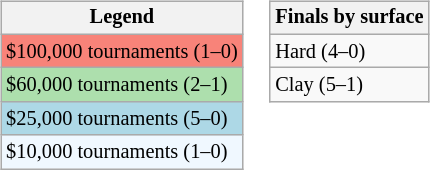<table>
<tr valign=top>
<td><br><table class="wikitable" style=font-size:85%>
<tr>
<th>Legend</th>
</tr>
<tr style="background:#f88379;">
<td>$100,000 tournaments (1–0)</td>
</tr>
<tr style="background:#addfad;">
<td>$60,000 tournaments (2–1)</td>
</tr>
<tr style="background:lightblue;">
<td>$25,000 tournaments (5–0)</td>
</tr>
<tr style="background:#f0f8ff;">
<td>$10,000 tournaments (1–0)</td>
</tr>
</table>
</td>
<td><br><table class="wikitable" style=font-size:85%>
<tr>
<th>Finals by surface</th>
</tr>
<tr>
<td>Hard (4–0)</td>
</tr>
<tr>
<td>Clay (5–1)</td>
</tr>
</table>
</td>
</tr>
</table>
